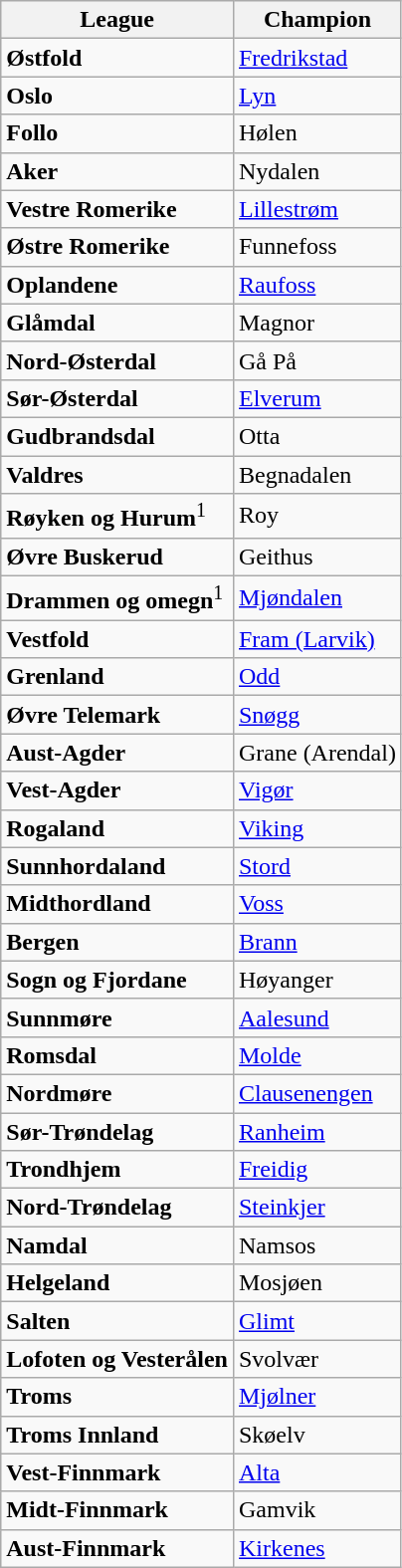<table class="wikitable">
<tr>
<th>League</th>
<th>Champion</th>
</tr>
<tr>
<td><strong>Østfold</strong></td>
<td><a href='#'>Fredrikstad</a></td>
</tr>
<tr>
<td><strong>Oslo</strong></td>
<td><a href='#'>Lyn</a></td>
</tr>
<tr>
<td><strong>Follo</strong></td>
<td>Hølen</td>
</tr>
<tr>
<td><strong>Aker</strong></td>
<td>Nydalen</td>
</tr>
<tr>
<td><strong>Vestre Romerike</strong></td>
<td><a href='#'>Lillestrøm</a></td>
</tr>
<tr>
<td><strong>Østre Romerike</strong></td>
<td>Funnefoss</td>
</tr>
<tr>
<td><strong>Oplandene</strong></td>
<td><a href='#'>Raufoss</a></td>
</tr>
<tr>
<td><strong>Glåmdal</strong></td>
<td>Magnor</td>
</tr>
<tr>
<td><strong>Nord-Østerdal</strong></td>
<td>Gå På</td>
</tr>
<tr>
<td><strong>Sør-Østerdal</strong></td>
<td><a href='#'>Elverum</a></td>
</tr>
<tr>
<td><strong>Gudbrandsdal</strong></td>
<td>Otta</td>
</tr>
<tr>
<td><strong>Valdres</strong></td>
<td>Begnadalen</td>
</tr>
<tr>
<td><strong>Røyken og Hurum</strong><sup>1</sup></td>
<td>Roy</td>
</tr>
<tr>
<td><strong>Øvre Buskerud</strong></td>
<td>Geithus</td>
</tr>
<tr>
<td><strong>Drammen og omegn</strong><sup>1</sup></td>
<td><a href='#'>Mjøndalen</a></td>
</tr>
<tr>
<td><strong>Vestfold</strong></td>
<td><a href='#'>Fram (Larvik)</a></td>
</tr>
<tr>
<td><strong>Grenland</strong></td>
<td><a href='#'>Odd</a></td>
</tr>
<tr>
<td><strong>Øvre Telemark</strong></td>
<td><a href='#'>Snøgg</a></td>
</tr>
<tr>
<td><strong>Aust-Agder</strong></td>
<td>Grane (Arendal)</td>
</tr>
<tr>
<td><strong>Vest-Agder</strong></td>
<td><a href='#'>Vigør</a></td>
</tr>
<tr>
<td><strong>Rogaland</strong></td>
<td><a href='#'>Viking</a></td>
</tr>
<tr>
<td><strong>Sunnhordaland</strong></td>
<td><a href='#'>Stord</a></td>
</tr>
<tr>
<td><strong>Midthordland</strong></td>
<td><a href='#'>Voss</a></td>
</tr>
<tr>
<td><strong>Bergen</strong></td>
<td><a href='#'>Brann</a></td>
</tr>
<tr>
<td><strong>Sogn og Fjordane</strong></td>
<td>Høyanger</td>
</tr>
<tr>
<td><strong>Sunnmøre</strong></td>
<td><a href='#'>Aalesund</a></td>
</tr>
<tr>
<td><strong>Romsdal</strong></td>
<td><a href='#'>Molde</a></td>
</tr>
<tr>
<td><strong>Nordmøre</strong></td>
<td><a href='#'>Clausenengen</a></td>
</tr>
<tr>
<td><strong>Sør-Trøndelag</strong></td>
<td><a href='#'>Ranheim</a></td>
</tr>
<tr>
<td><strong>Trondhjem</strong></td>
<td><a href='#'>Freidig</a></td>
</tr>
<tr>
<td><strong>Nord-Trøndelag</strong></td>
<td><a href='#'>Steinkjer</a></td>
</tr>
<tr>
<td><strong>Namdal</strong></td>
<td>Namsos</td>
</tr>
<tr>
<td><strong>Helgeland</strong></td>
<td>Mosjøen</td>
</tr>
<tr>
<td><strong>Salten</strong></td>
<td><a href='#'>Glimt</a></td>
</tr>
<tr>
<td><strong>Lofoten og Vesterålen</strong></td>
<td>Svolvær</td>
</tr>
<tr>
<td><strong>Troms</strong></td>
<td><a href='#'>Mjølner</a></td>
</tr>
<tr>
<td><strong>Troms Innland</strong></td>
<td>Skøelv</td>
</tr>
<tr>
<td><strong>Vest-Finnmark</strong></td>
<td><a href='#'>Alta</a></td>
</tr>
<tr>
<td><strong>Midt-Finnmark</strong></td>
<td>Gamvik</td>
</tr>
<tr>
<td><strong>Aust-Finnmark</strong></td>
<td><a href='#'>Kirkenes</a></td>
</tr>
</table>
